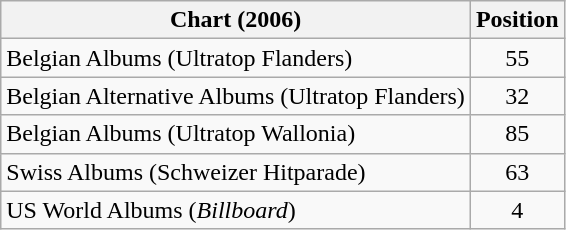<table class="wikitable sortable">
<tr>
<th>Chart (2006)</th>
<th>Position</th>
</tr>
<tr>
<td>Belgian Albums (Ultratop Flanders)</td>
<td align=center>55</td>
</tr>
<tr>
<td>Belgian Alternative Albums (Ultratop Flanders)</td>
<td align=center>32</td>
</tr>
<tr>
<td>Belgian Albums (Ultratop Wallonia)</td>
<td align=center>85</td>
</tr>
<tr>
<td>Swiss Albums (Schweizer Hitparade)</td>
<td align=center>63</td>
</tr>
<tr>
<td>US World Albums (<em>Billboard</em>)</td>
<td align=center>4</td>
</tr>
</table>
